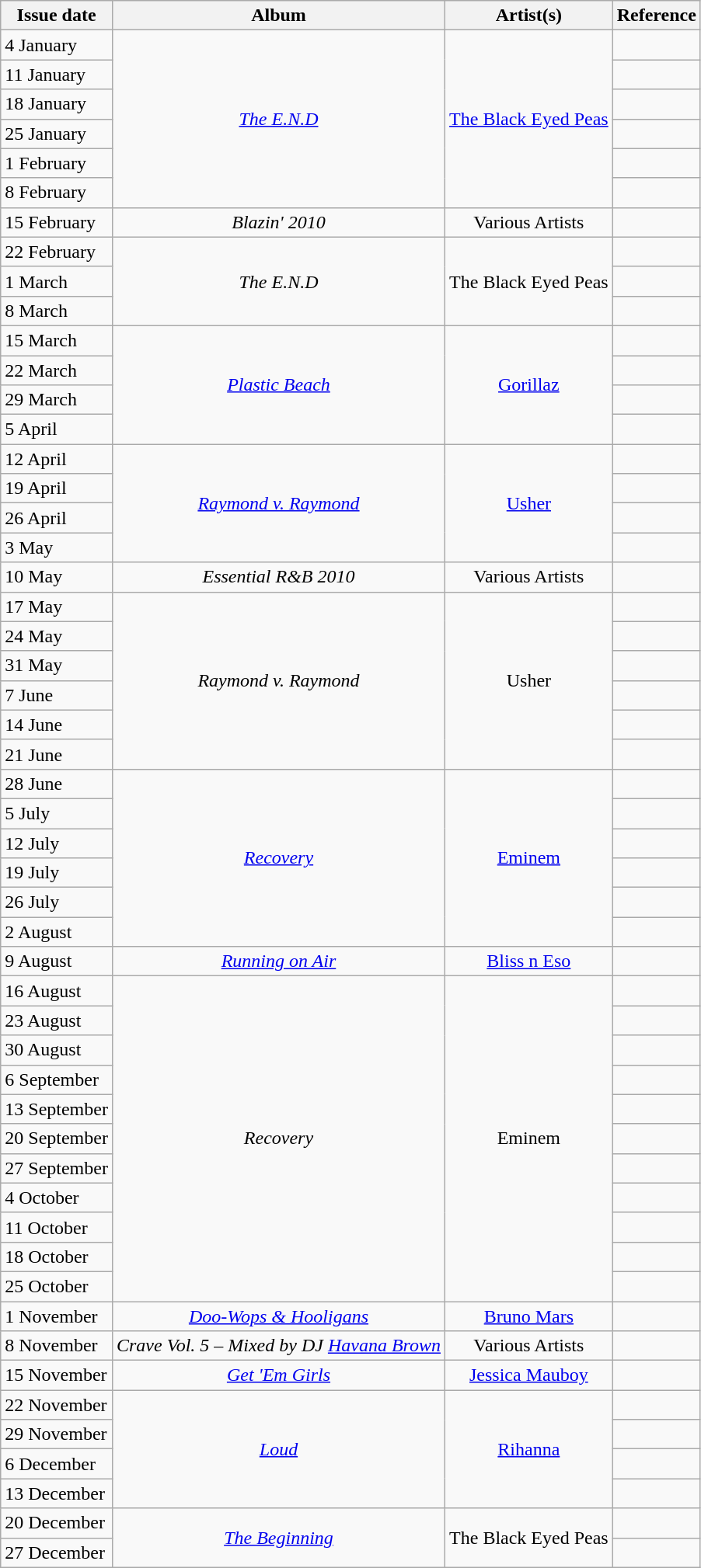<table class="wikitable">
<tr>
<th>Issue date</th>
<th>Album</th>
<th>Artist(s)</th>
<th>Reference</th>
</tr>
<tr>
<td align="left">4 January</td>
<td align="center" rowspan="6"><em><a href='#'>The E.N.D</a></em></td>
<td align="center" rowspan="6"><a href='#'>The Black Eyed Peas</a></td>
<td align="center"></td>
</tr>
<tr>
<td align="left">11 January</td>
<td align="center"></td>
</tr>
<tr>
<td align="left">18 January</td>
<td align="center"></td>
</tr>
<tr>
<td align="left">25 January</td>
<td align="center"></td>
</tr>
<tr>
<td align="left">1 February</td>
<td align="center"></td>
</tr>
<tr>
<td align="left">8 February</td>
<td align="center"></td>
</tr>
<tr>
<td align="left">15 February</td>
<td align="center"><em>Blazin' 2010</em></td>
<td align="center">Various Artists</td>
<td align="center"></td>
</tr>
<tr>
<td align="left">22 February</td>
<td align="center" rowspan="3"><em>The E.N.D</em></td>
<td align="center" rowspan="3">The Black Eyed Peas</td>
<td align="center"></td>
</tr>
<tr>
<td align="left">1 March</td>
<td align="center"></td>
</tr>
<tr>
<td align="left">8 March</td>
<td align="center"></td>
</tr>
<tr>
<td align="left">15 March</td>
<td align="center" rowspan="4"><em><a href='#'>Plastic Beach</a></em></td>
<td align="center" rowspan="4"><a href='#'>Gorillaz</a></td>
<td align="center"></td>
</tr>
<tr>
<td align="left">22 March</td>
<td align="center"></td>
</tr>
<tr>
<td align="left">29 March</td>
<td align="center"></td>
</tr>
<tr>
<td align="left">5 April</td>
<td align="center"></td>
</tr>
<tr>
<td align="left">12 April</td>
<td align="center" rowspan="4"><em><a href='#'>Raymond v. Raymond</a></em></td>
<td align="center" rowspan="4"><a href='#'>Usher</a></td>
<td align="center"></td>
</tr>
<tr>
<td align="left">19 April</td>
<td align="center"></td>
</tr>
<tr>
<td align="left">26 April</td>
<td align="center"></td>
</tr>
<tr>
<td align="left">3 May</td>
<td align="center"></td>
</tr>
<tr>
<td align="left">10 May</td>
<td align="center"><em>Essential R&B 2010</em></td>
<td align="center">Various Artists</td>
<td align="center"></td>
</tr>
<tr>
<td align="left">17 May</td>
<td align="center" rowspan="6"><em>Raymond v. Raymond</em></td>
<td align="center" rowspan="6">Usher</td>
<td align="center"></td>
</tr>
<tr>
<td align="left">24 May</td>
<td align="center"></td>
</tr>
<tr>
<td align="left">31 May</td>
<td align="center"></td>
</tr>
<tr>
<td align="left">7 June</td>
<td align="center"></td>
</tr>
<tr>
<td align="left">14 June</td>
<td align="center"></td>
</tr>
<tr>
<td align="left">21 June</td>
<td align="center"></td>
</tr>
<tr>
<td align="left">28 June</td>
<td align="center" rowspan="6"><em><a href='#'>Recovery</a></em></td>
<td align="center" rowspan="6"><a href='#'>Eminem</a></td>
<td align="center"></td>
</tr>
<tr>
<td align="left">5 July</td>
<td align="center"></td>
</tr>
<tr>
<td align="left">12 July</td>
<td align="center"></td>
</tr>
<tr>
<td align="left">19 July</td>
<td align="center"></td>
</tr>
<tr>
<td align="left">26 July</td>
<td align="center"></td>
</tr>
<tr>
<td align="left">2 August</td>
<td align="center"></td>
</tr>
<tr>
<td align="left">9 August</td>
<td align="center"><em><a href='#'>Running on Air</a></em></td>
<td align="center"><a href='#'>Bliss n Eso</a></td>
<td align="center"></td>
</tr>
<tr>
<td align="left">16 August</td>
<td align="center" rowspan="11"><em>Recovery</em></td>
<td align="center" rowspan="11">Eminem</td>
<td align="center"></td>
</tr>
<tr>
<td align="left">23 August</td>
<td align="center"></td>
</tr>
<tr>
<td align="left">30 August</td>
<td align="center"></td>
</tr>
<tr>
<td align="left">6 September</td>
<td align="center"></td>
</tr>
<tr>
<td align="left">13 September</td>
<td align="center"></td>
</tr>
<tr>
<td align="left">20 September</td>
<td align="center"></td>
</tr>
<tr>
<td align="left">27 September</td>
<td align="center"></td>
</tr>
<tr>
<td align="left">4 October</td>
<td align="center"></td>
</tr>
<tr>
<td align="left">11 October</td>
<td align="center"></td>
</tr>
<tr>
<td align="left">18 October</td>
<td align="center"></td>
</tr>
<tr>
<td align="left">25 October</td>
<td align="center"></td>
</tr>
<tr>
<td align="left">1 November</td>
<td align="center"><em><a href='#'>Doo-Wops & Hooligans</a></em></td>
<td align="center"><a href='#'>Bruno Mars</a></td>
<td align="center"></td>
</tr>
<tr>
<td align="left">8 November</td>
<td align="center"><em>Crave Vol. 5 – Mixed by DJ <a href='#'>Havana Brown</a></em></td>
<td align="center">Various Artists</td>
<td align="center"></td>
</tr>
<tr>
<td align="left">15 November</td>
<td align="center"><em><a href='#'>Get 'Em Girls</a></em></td>
<td align="center"><a href='#'>Jessica Mauboy</a></td>
<td align="center"></td>
</tr>
<tr>
<td align="left">22 November</td>
<td align="center" rowspan="4"><em><a href='#'>Loud</a></em></td>
<td align="center" rowspan="4"><a href='#'>Rihanna</a></td>
<td align="center"></td>
</tr>
<tr>
<td align="left">29 November</td>
<td align="center"></td>
</tr>
<tr>
<td align="left">6 December</td>
<td align="center"></td>
</tr>
<tr>
<td align="left">13 December</td>
<td align="center"></td>
</tr>
<tr>
<td align="left">20 December</td>
<td align="center" rowspan="2"><em><a href='#'>The Beginning</a></em></td>
<td align="center" rowspan="2">The Black Eyed Peas</td>
<td align="center"></td>
</tr>
<tr>
<td align="left">27 December</td>
<td align="center"></td>
</tr>
</table>
